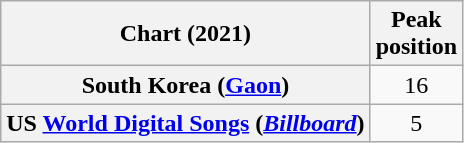<table class="wikitable plainrowheaders" style="text-align:center">
<tr>
<th scope="col">Chart (2021)</th>
<th scope="col">Peak<br>position</th>
</tr>
<tr>
<th scope="row">South Korea (<a href='#'>Gaon</a>)</th>
<td align="center">16</td>
</tr>
<tr>
<th scope="row">US <a href='#'>World Digital Songs</a> (<em><a href='#'>Billboard</a></em>)</th>
<td align="center">5</td>
</tr>
</table>
